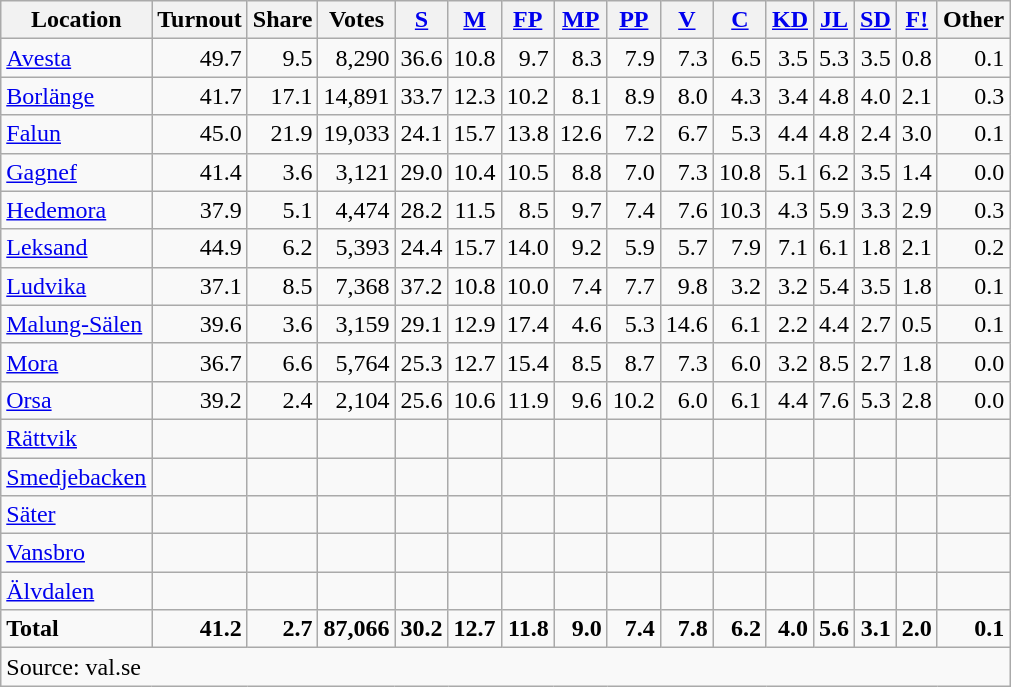<table class="wikitable sortable" style=text-align:right>
<tr>
<th>Location</th>
<th>Turnout</th>
<th>Share</th>
<th>Votes</th>
<th><a href='#'>S</a></th>
<th><a href='#'>M</a></th>
<th><a href='#'>FP</a></th>
<th><a href='#'>MP</a></th>
<th><a href='#'>PP</a></th>
<th><a href='#'>V</a></th>
<th><a href='#'>C</a></th>
<th><a href='#'>KD</a></th>
<th><a href='#'>JL</a></th>
<th><a href='#'>SD</a></th>
<th><a href='#'>F!</a></th>
<th>Other</th>
</tr>
<tr>
<td align=left><a href='#'>Avesta</a></td>
<td>49.7</td>
<td>9.5</td>
<td>8,290</td>
<td>36.6</td>
<td>10.8</td>
<td>9.7</td>
<td>8.3</td>
<td>7.9</td>
<td>7.3</td>
<td>6.5</td>
<td>3.5</td>
<td>5.3</td>
<td>3.5</td>
<td>0.8</td>
<td>0.1</td>
</tr>
<tr>
<td align=left><a href='#'>Borlänge</a></td>
<td>41.7</td>
<td>17.1</td>
<td>14,891</td>
<td>33.7</td>
<td>12.3</td>
<td>10.2</td>
<td>8.1</td>
<td>8.9</td>
<td>8.0</td>
<td>4.3</td>
<td>3.4</td>
<td>4.8</td>
<td>4.0</td>
<td>2.1</td>
<td>0.3</td>
</tr>
<tr>
<td align=left><a href='#'>Falun</a></td>
<td>45.0</td>
<td>21.9</td>
<td>19,033</td>
<td>24.1</td>
<td>15.7</td>
<td>13.8</td>
<td>12.6</td>
<td>7.2</td>
<td>6.7</td>
<td>5.3</td>
<td>4.4</td>
<td>4.8</td>
<td>2.4</td>
<td>3.0</td>
<td>0.1</td>
</tr>
<tr>
<td align=left><a href='#'>Gagnef</a></td>
<td>41.4</td>
<td>3.6</td>
<td>3,121</td>
<td>29.0</td>
<td>10.4</td>
<td>10.5</td>
<td>8.8</td>
<td>7.0</td>
<td>7.3</td>
<td>10.8</td>
<td>5.1</td>
<td>6.2</td>
<td>3.5</td>
<td>1.4</td>
<td>0.0</td>
</tr>
<tr>
<td align=left><a href='#'>Hedemora</a></td>
<td>37.9</td>
<td>5.1</td>
<td>4,474</td>
<td>28.2</td>
<td>11.5</td>
<td>8.5</td>
<td>9.7</td>
<td>7.4</td>
<td>7.6</td>
<td>10.3</td>
<td>4.3</td>
<td>5.9</td>
<td>3.3</td>
<td>2.9</td>
<td>0.3</td>
</tr>
<tr>
<td align=left><a href='#'>Leksand</a></td>
<td>44.9</td>
<td>6.2</td>
<td>5,393</td>
<td>24.4</td>
<td>15.7</td>
<td>14.0</td>
<td>9.2</td>
<td>5.9</td>
<td>5.7</td>
<td>7.9</td>
<td>7.1</td>
<td>6.1</td>
<td>1.8</td>
<td>2.1</td>
<td>0.2</td>
</tr>
<tr>
<td align=left><a href='#'>Ludvika</a></td>
<td>37.1</td>
<td>8.5</td>
<td>7,368</td>
<td>37.2</td>
<td>10.8</td>
<td>10.0</td>
<td>7.4</td>
<td>7.7</td>
<td>9.8</td>
<td>3.2</td>
<td>3.2</td>
<td>5.4</td>
<td>3.5</td>
<td>1.8</td>
<td>0.1</td>
</tr>
<tr>
<td align=left><a href='#'>Malung-Sälen</a></td>
<td>39.6</td>
<td>3.6</td>
<td>3,159</td>
<td>29.1</td>
<td>12.9</td>
<td>17.4</td>
<td>4.6</td>
<td>5.3</td>
<td>14.6</td>
<td>6.1</td>
<td>2.2</td>
<td>4.4</td>
<td>2.7</td>
<td>0.5</td>
<td>0.1</td>
</tr>
<tr>
<td align=left><a href='#'>Mora</a></td>
<td>36.7</td>
<td>6.6</td>
<td>5,764</td>
<td>25.3</td>
<td>12.7</td>
<td>15.4</td>
<td>8.5</td>
<td>8.7</td>
<td>7.3</td>
<td>6.0</td>
<td>3.2</td>
<td>8.5</td>
<td>2.7</td>
<td>1.8</td>
<td>0.0</td>
</tr>
<tr>
<td align=left><a href='#'>Orsa</a></td>
<td>39.2</td>
<td>2.4</td>
<td>2,104</td>
<td>25.6</td>
<td>10.6</td>
<td>11.9</td>
<td>9.6</td>
<td>10.2</td>
<td>6.0</td>
<td>6.1</td>
<td>4.4</td>
<td>7.6</td>
<td>5.3</td>
<td>2.8</td>
<td>0.0</td>
</tr>
<tr>
<td align=left><a href='#'>Rättvik</a></td>
<td></td>
<td></td>
<td></td>
<td></td>
<td></td>
<td></td>
<td></td>
<td></td>
<td></td>
<td></td>
<td></td>
<td></td>
<td></td>
<td></td>
<td></td>
</tr>
<tr>
<td align=left><a href='#'>Smedjebacken</a></td>
<td></td>
<td></td>
<td></td>
<td></td>
<td></td>
<td></td>
<td></td>
<td></td>
<td></td>
<td></td>
<td></td>
<td></td>
<td></td>
<td></td>
<td></td>
</tr>
<tr>
<td align=left><a href='#'>Säter</a></td>
<td></td>
<td></td>
<td></td>
<td></td>
<td></td>
<td></td>
<td></td>
<td></td>
<td></td>
<td></td>
<td></td>
<td></td>
<td></td>
<td></td>
<td></td>
</tr>
<tr>
<td align=left><a href='#'>Vansbro</a></td>
<td></td>
<td></td>
<td></td>
<td></td>
<td></td>
<td></td>
<td></td>
<td></td>
<td></td>
<td></td>
<td></td>
<td></td>
<td></td>
<td></td>
<td></td>
</tr>
<tr>
<td align=left><a href='#'>Älvdalen</a></td>
<td></td>
<td></td>
<td></td>
<td></td>
<td></td>
<td></td>
<td></td>
<td></td>
<td></td>
<td></td>
<td></td>
<td></td>
<td></td>
<td></td>
<td></td>
</tr>
<tr>
<td align=left><strong>Total</strong></td>
<td><strong>41.2</strong></td>
<td><strong>2.7</strong></td>
<td><strong>87,066</strong></td>
<td><strong>30.2</strong></td>
<td><strong>12.7</strong></td>
<td><strong>11.8</strong></td>
<td><strong>9.0</strong></td>
<td><strong>7.4</strong></td>
<td><strong>7.8</strong></td>
<td><strong>6.2</strong></td>
<td><strong>4.0</strong></td>
<td><strong>5.6</strong></td>
<td><strong>3.1</strong></td>
<td><strong>2.0</strong></td>
<td><strong>0.1</strong></td>
</tr>
<tr>
<td align=left colspan=16>Source: val.se </td>
</tr>
</table>
